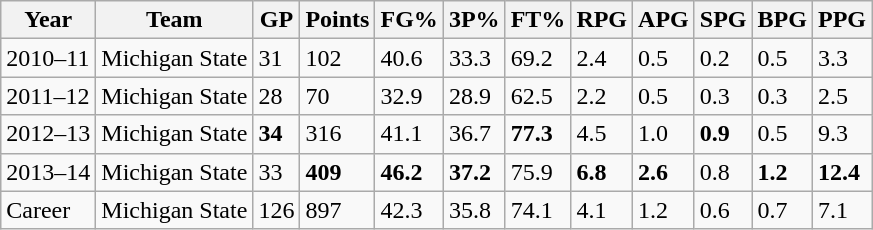<table class="wikitable">
<tr>
<th>Year</th>
<th>Team</th>
<th>GP</th>
<th>Points</th>
<th>FG%</th>
<th>3P%</th>
<th>FT%</th>
<th>RPG</th>
<th>APG</th>
<th>SPG</th>
<th>BPG</th>
<th>PPG</th>
</tr>
<tr>
<td>2010–11</td>
<td>Michigan State</td>
<td>31</td>
<td>102</td>
<td>40.6</td>
<td>33.3</td>
<td>69.2</td>
<td>2.4</td>
<td>0.5</td>
<td>0.2</td>
<td>0.5</td>
<td>3.3</td>
</tr>
<tr>
<td>2011–12</td>
<td>Michigan State</td>
<td>28</td>
<td>70</td>
<td>32.9</td>
<td>28.9</td>
<td>62.5</td>
<td>2.2</td>
<td>0.5</td>
<td>0.3</td>
<td>0.3</td>
<td>2.5</td>
</tr>
<tr>
<td>2012–13</td>
<td>Michigan State</td>
<td><strong>34</strong></td>
<td>316</td>
<td>41.1</td>
<td>36.7</td>
<td><strong>77.3</strong></td>
<td>4.5</td>
<td>1.0</td>
<td><strong>0.9</strong></td>
<td>0.5</td>
<td>9.3</td>
</tr>
<tr>
<td>2013–14</td>
<td>Michigan State</td>
<td>33</td>
<td><strong>409</strong></td>
<td><strong>46.2</strong></td>
<td><strong>37.2</strong></td>
<td>75.9</td>
<td><strong>6.8</strong></td>
<td><strong>2.6</strong></td>
<td>0.8</td>
<td><strong>1.2</strong></td>
<td><strong>12.4</strong></td>
</tr>
<tr>
<td>Career</td>
<td>Michigan State</td>
<td>126</td>
<td>897</td>
<td>42.3</td>
<td>35.8</td>
<td>74.1</td>
<td>4.1</td>
<td>1.2</td>
<td>0.6</td>
<td>0.7</td>
<td>7.1</td>
</tr>
</table>
